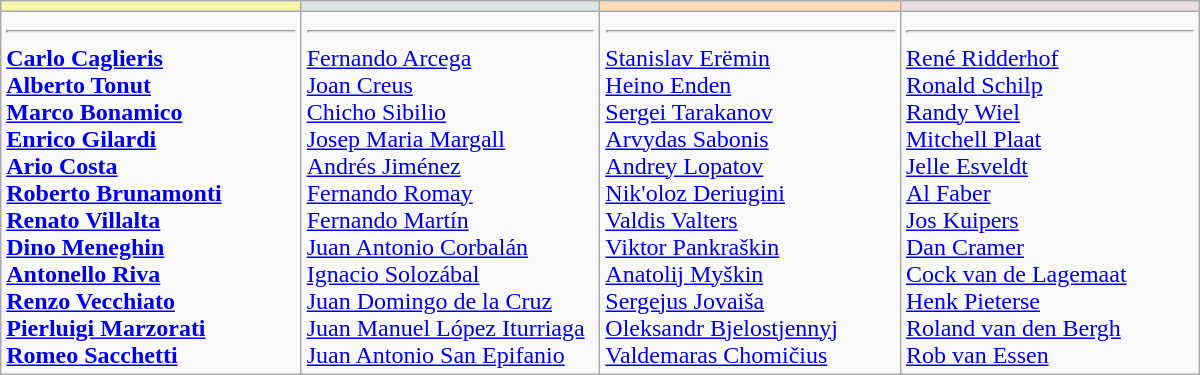<table border="1" cellpadding="2" width="800" class="wikitable">
<tr>
<td !align="center" width="200" bgcolor="#F7F6A8"></td>
<td !align="center" width="200" bgcolor="#DCE5E5"></td>
<td !align="center" width="200" bgcolor="#FFDAB9"></td>
<td !align="center" width="200" bgcolor="#EBDDE2"></td>
</tr>
<tr valign=top>
<td><strong> <hr> <a href='#'>Carlo Caglieris</a> <br> <a href='#'>Alberto Tonut</a> <br> <a href='#'>Marco Bonamico</a> <br> <a href='#'>Enrico Gilardi</a> <br> <a href='#'>Ario Costa</a> <br> <a href='#'>Roberto Brunamonti</a> <br> <a href='#'>Renato Villalta</a> <br> <a href='#'>Dino Meneghin</a> <br> <a href='#'>Antonello Riva</a> <br> <a href='#'>Renzo Vecchiato</a> <br> <a href='#'>Pierluigi Marzorati</a> <br> <a href='#'>Romeo Sacchetti</a></strong></td>
<td> <hr> <a href='#'>Fernando Arcega</a> <br> <a href='#'>Joan Creus</a> <br> <a href='#'>Chicho Sibilio</a> <br> <a href='#'>Josep Maria Margall</a> <br> <a href='#'>Andrés Jiménez</a> <br> <a href='#'>Fernando Romay</a> <br> <a href='#'>Fernando Martín</a> <br> <a href='#'>Juan Antonio Corbalán</a> <br> <a href='#'>Ignacio Solozábal</a> <br> <a href='#'>Juan Domingo de la Cruz</a> <br> <a href='#'>Juan Manuel López Iturriaga</a> <br> <a href='#'>Juan Antonio San Epifanio</a></td>
<td> <hr> <a href='#'>Stanislav Erëmin</a> <br> <a href='#'>Heino Enden</a> <br> <a href='#'>Sergei Tarakanov</a> <br> <a href='#'>Arvydas Sabonis</a> <br> <a href='#'>Andrey Lopatov</a> <br> <a href='#'>Nik'oloz Deriugini</a> <br> <a href='#'>Valdis Valters</a> <br> <a href='#'>Viktor Pankraškin</a> <br> <a href='#'>Anatolij Myškin</a> <br> <a href='#'>Sergejus Jovaiša</a> <br> <a href='#'>Oleksandr Bjelostjennyj</a> <br> <a href='#'>Valdemaras Chomičius</a></td>
<td> <hr> <a href='#'>René Ridderhof</a> <br> <a href='#'>Ronald Schilp</a> <br> <a href='#'>Randy Wiel</a> <br> <a href='#'>Mitchell Plaat</a> <br> <a href='#'>Jelle Esveldt</a> <br> <a href='#'>Al Faber</a> <br> <a href='#'>Jos Kuipers</a> <br> <a href='#'>Dan Cramer</a> <br> <a href='#'>Cock van de Lagemaat</a> <br> <a href='#'>Henk Pieterse</a> <br> <a href='#'>Roland van den Bergh</a> <br> <a href='#'>Rob van Essen</a></td>
</tr>
</table>
